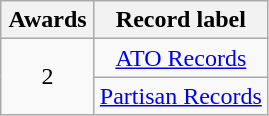<table class="wikitable" rowspan="2" style="text-align:center;">
<tr>
<th scope="col" style="width:55px;">Awards</th>
<th scope="col" style="text-align:center;">Record label</th>
</tr>
<tr>
<td rowspan="2">2</td>
<td><a href='#'>ATO Records</a></td>
</tr>
<tr>
<td><a href='#'>Partisan Records</a></td>
</tr>
</table>
